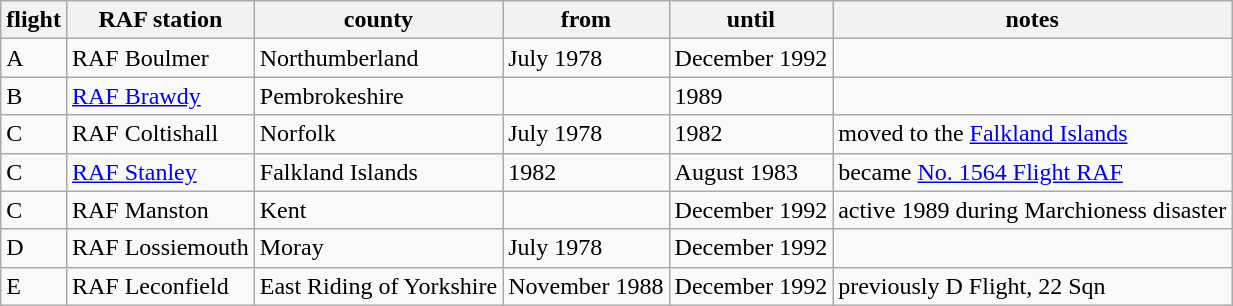<table class=wikitable>
<tr>
<th>flight</th>
<th>RAF station</th>
<th>county</th>
<th>from</th>
<th>until</th>
<th>notes</th>
</tr>
<tr>
<td>A</td>
<td>RAF Boulmer</td>
<td>Northumberland</td>
<td>July 1978</td>
<td>December 1992</td>
<td></td>
</tr>
<tr>
<td>B</td>
<td><a href='#'>RAF Brawdy</a></td>
<td>Pembrokeshire</td>
<td></td>
<td>1989</td>
<td></td>
</tr>
<tr>
<td>C</td>
<td>RAF Coltishall</td>
<td>Norfolk</td>
<td>July 1978</td>
<td>1982</td>
<td>moved to the <a href='#'>Falkland Islands</a></td>
</tr>
<tr>
<td>C</td>
<td><a href='#'>RAF Stanley</a></td>
<td>Falkland Islands</td>
<td>1982</td>
<td>August 1983</td>
<td>became <a href='#'>No. 1564 Flight RAF</a></td>
</tr>
<tr>
<td>C</td>
<td>RAF Manston</td>
<td>Kent</td>
<td></td>
<td>December 1992</td>
<td>active 1989 during Marchioness disaster</td>
</tr>
<tr>
<td>D</td>
<td>RAF Lossiemouth</td>
<td>Moray</td>
<td>July 1978</td>
<td>December 1992</td>
<td></td>
</tr>
<tr>
<td>E</td>
<td>RAF Leconfield</td>
<td>East Riding of Yorkshire</td>
<td>November 1988</td>
<td>December 1992</td>
<td>previously D Flight, 22 Sqn</td>
</tr>
</table>
